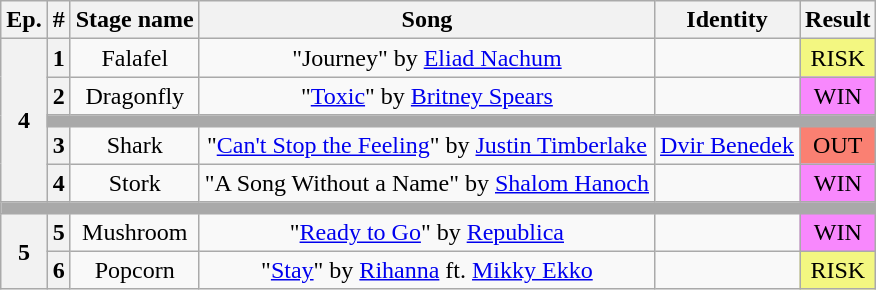<table class="wikitable plainrowheaders" style="text-align: center;">
<tr>
<th>Ep.</th>
<th>#</th>
<th>Stage name</th>
<th>Song</th>
<th>Identity</th>
<th>Result</th>
</tr>
<tr>
<th rowspan="5">4</th>
<th>1</th>
<td>Falafel</td>
<td>"Journey" by <a href='#'>Eliad Nachum</a></td>
<td></td>
<td bgcolor="F3F781">RISK</td>
</tr>
<tr>
<th>2</th>
<td>Dragonfly</td>
<td>"<a href='#'>Toxic</a>" by <a href='#'>Britney Spears</a></td>
<td></td>
<td bgcolor="F888FD">WIN</td>
</tr>
<tr>
<th colspan="5" style="background:darkgrey"></th>
</tr>
<tr>
<th>3</th>
<td>Shark</td>
<td>"<a href='#'>Can't Stop the Feeling</a>" by <a href='#'>Justin Timberlake</a></td>
<td><a href='#'>Dvir Benedek</a></td>
<td bgcolor="salmon">OUT</td>
</tr>
<tr>
<th>4</th>
<td>Stork</td>
<td>"A Song Without a Name" by <a href='#'>Shalom Hanoch</a></td>
<td></td>
<td bgcolor="F888FD">WIN</td>
</tr>
<tr>
<th colspan="6" style="background:darkgrey"></th>
</tr>
<tr>
<th rowspan="2">5</th>
<th>5</th>
<td>Mushroom</td>
<td>"<a href='#'>Ready to Go</a>" by <a href='#'>Republica</a></td>
<td></td>
<td bgcolor="F888FD">WIN</td>
</tr>
<tr>
<th>6</th>
<td>Popcorn</td>
<td>"<a href='#'>Stay</a>" by <a href='#'>Rihanna</a> ft. <a href='#'>Mikky Ekko</a></td>
<td></td>
<td bgcolor="F3F781">RISK</td>
</tr>
</table>
